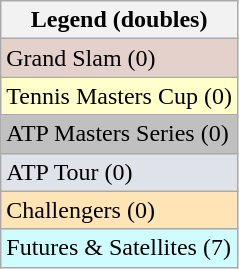<table class="wikitable">
<tr>
<th>Legend (doubles)</th>
</tr>
<tr bgcolor="#e5d1cb">
<td>Grand Slam (0)</td>
</tr>
<tr bgcolor="ffffcc">
<td>Tennis Masters Cup (0)</td>
</tr>
<tr bgcolor="silver">
<td>ATP Masters Series (0)</td>
</tr>
<tr bgcolor="#dfe2e9">
<td>ATP Tour (0)</td>
</tr>
<tr bgcolor="moccasin">
<td>Challengers (0)</td>
</tr>
<tr bgcolor="CFFCFF">
<td>Futures & Satellites (7)</td>
</tr>
</table>
